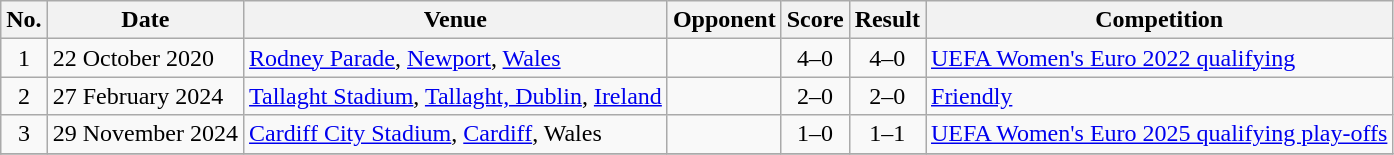<table class="wikitable sortable">
<tr>
<th scope="col">No.</th>
<th scope="col">Date</th>
<th scope="col">Venue</th>
<th scope="col">Opponent</th>
<th scope="col">Score</th>
<th scope="col">Result</th>
<th scope="col">Competition</th>
</tr>
<tr>
<td style="text-align:center">1</td>
<td>22 October 2020</td>
<td><a href='#'>Rodney Parade</a>, <a href='#'>Newport</a>, <a href='#'>Wales</a></td>
<td></td>
<td style="text-align:center">4–0</td>
<td style="text-align:center">4–0</td>
<td><a href='#'>UEFA Women's Euro 2022 qualifying</a></td>
</tr>
<tr>
<td style="text-align:center">2</td>
<td>27 February 2024</td>
<td><a href='#'>Tallaght Stadium</a>, <a href='#'>Tallaght, Dublin</a>, <a href='#'>Ireland</a></td>
<td></td>
<td style="text-align:center">2–0</td>
<td style="text-align:center">2–0</td>
<td><a href='#'>Friendly</a></td>
</tr>
<tr>
<td style="text-align:center">3</td>
<td>29 November 2024</td>
<td><a href='#'>Cardiff City Stadium</a>, <a href='#'>Cardiff</a>, Wales</td>
<td></td>
<td style="text-align:center">1–0</td>
<td style="text-align:center">1–1</td>
<td><a href='#'>UEFA Women's Euro 2025 qualifying play-offs</a></td>
</tr>
<tr>
</tr>
</table>
